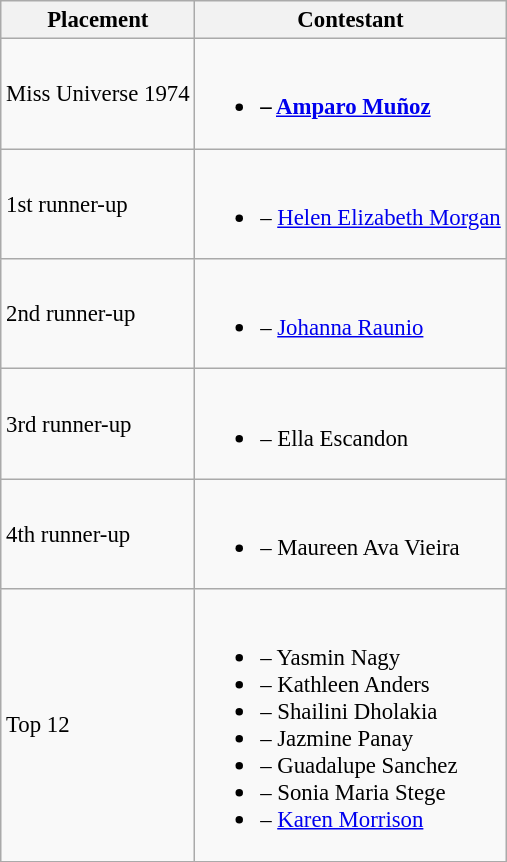<table class="wikitable sortable" style="font-size:95%;">
<tr>
<th>Placement</th>
<th>Contestant</th>
</tr>
<tr>
<td>Miss Universe 1974</td>
<td><br><ul><li><strong> – <a href='#'>Amparo Muñoz</a></strong></li></ul></td>
</tr>
<tr>
<td>1st runner-up</td>
<td><br><ul><li> – <a href='#'>Helen Elizabeth Morgan</a></li></ul></td>
</tr>
<tr>
<td>2nd runner-up</td>
<td><br><ul><li> – <a href='#'>Johanna Raunio</a></li></ul></td>
</tr>
<tr>
<td>3rd runner-up</td>
<td><br><ul><li> – Ella Escandon</li></ul></td>
</tr>
<tr>
<td>4th runner-up</td>
<td><br><ul><li> – Maureen Ava Vieira</li></ul></td>
</tr>
<tr>
<td>Top 12</td>
<td><br><ul><li> – Yasmin Nagy</li><li> – Kathleen Anders</li><li> – Shailini Dholakia</li><li> – Jazmine Panay</li><li> – Guadalupe Sanchez</li><li> – Sonia Maria Stege</li><li> – <a href='#'>Karen Morrison</a></li></ul></td>
</tr>
</table>
